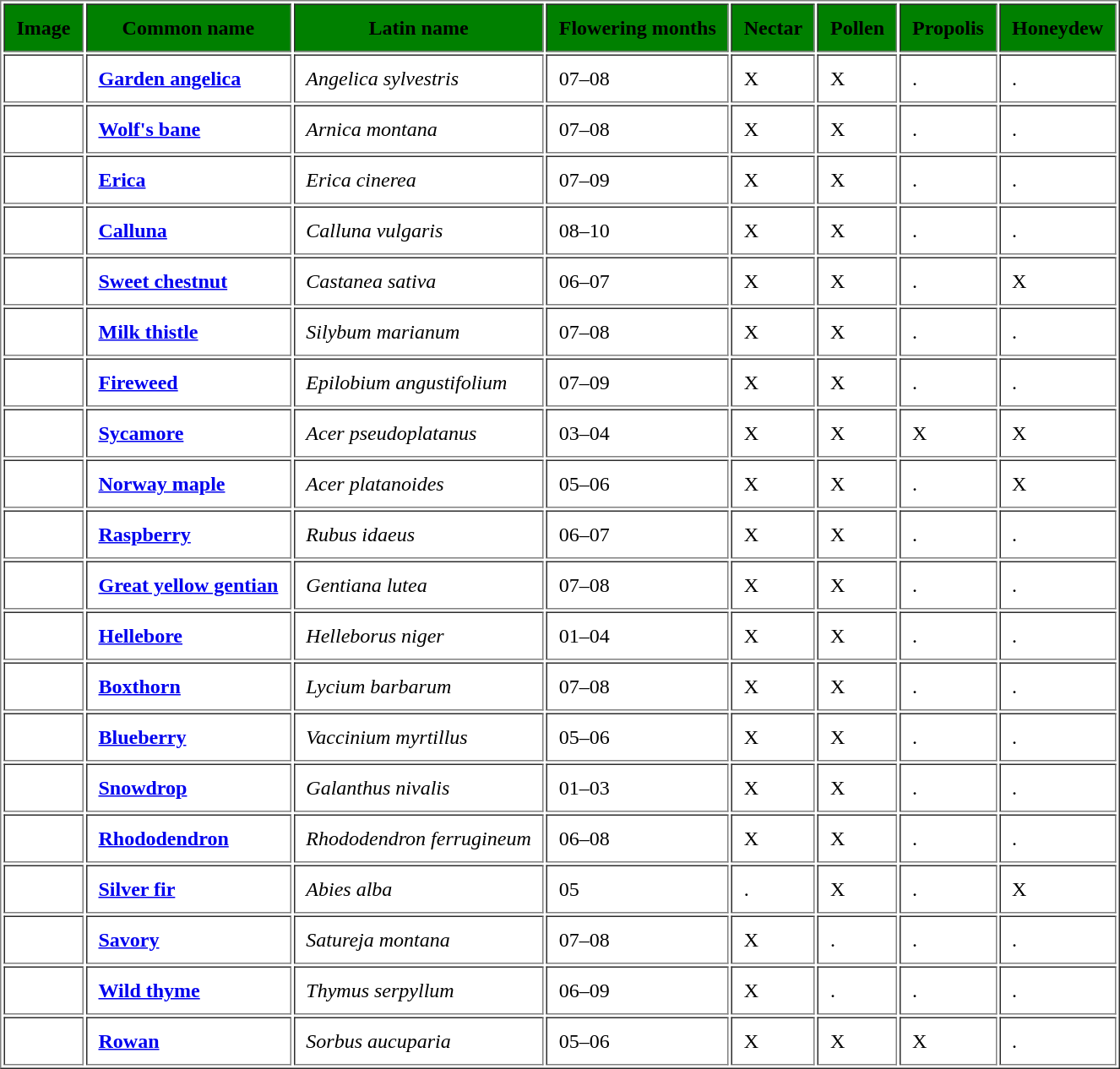<table border="1" cellpadding="9">
<tr>
<th bgcolor="#008000">Image</th>
<th bgcolor="#008000">Common name</th>
<th bgcolor="#008000">Latin name</th>
<th bgcolor="#008000">Flowering months</th>
<th bgcolor="#008000">Nectar</th>
<th bgcolor="#008000">Pollen</th>
<th bgcolor="#008000">Propolis</th>
<th bgcolor="#008000">Honeydew</th>
</tr>
<tr>
<td></td>
<td><strong><a href='#'>Garden angelica</a></strong></td>
<td><em>Angelica sylvestris</em></td>
<td>07–08</td>
<td>X</td>
<td>X</td>
<td>.</td>
<td>.</td>
</tr>
<tr>
<td></td>
<td><strong><a href='#'>Wolf's bane</a></strong></td>
<td><em>Arnica montana</em></td>
<td>07–08</td>
<td>X</td>
<td>X</td>
<td>.</td>
<td>.</td>
</tr>
<tr>
<td></td>
<td><strong><a href='#'>Erica</a></strong></td>
<td><em>Erica cinerea</em></td>
<td>07–09</td>
<td>X</td>
<td>X</td>
<td>.</td>
<td>.</td>
</tr>
<tr>
<td></td>
<td><strong><a href='#'>Calluna</a></strong></td>
<td><em>Calluna vulgaris</em></td>
<td>08–10</td>
<td>X</td>
<td>X</td>
<td>.</td>
<td>.</td>
</tr>
<tr>
<td></td>
<td><strong><a href='#'>Sweet chestnut</a></strong></td>
<td><em>Castanea sativa</em></td>
<td>06–07</td>
<td>X</td>
<td>X</td>
<td>.</td>
<td>X</td>
</tr>
<tr>
<td></td>
<td><strong><a href='#'>Milk thistle</a></strong></td>
<td><em>Silybum marianum</em></td>
<td>07–08</td>
<td>X</td>
<td>X</td>
<td>.</td>
<td>.</td>
</tr>
<tr>
<td></td>
<td><strong><a href='#'>Fireweed</a></strong></td>
<td><em>Epilobium angustifolium</em></td>
<td>07–09</td>
<td>X</td>
<td>X</td>
<td>.</td>
<td>.</td>
</tr>
<tr>
<td></td>
<td><strong><a href='#'>Sycamore</a></strong></td>
<td><em>Acer pseudoplatanus</em></td>
<td>03–04</td>
<td>X</td>
<td>X</td>
<td>X</td>
<td>X</td>
</tr>
<tr>
<td></td>
<td><strong><a href='#'>Norway maple</a></strong></td>
<td><em>Acer platanoides</em></td>
<td>05–06</td>
<td>X</td>
<td>X</td>
<td>.</td>
<td>X</td>
</tr>
<tr>
<td></td>
<td><strong><a href='#'>Raspberry</a></strong></td>
<td><em>Rubus idaeus</em></td>
<td>06–07</td>
<td>X</td>
<td>X</td>
<td>.</td>
<td>.</td>
</tr>
<tr>
<td></td>
<td><strong><a href='#'>Great yellow gentian</a></strong></td>
<td><em>Gentiana lutea</em></td>
<td>07–08</td>
<td>X</td>
<td>X</td>
<td>.</td>
<td>.</td>
</tr>
<tr>
<td></td>
<td><strong><a href='#'>Hellebore</a></strong></td>
<td><em>Helleborus niger</em></td>
<td>01–04</td>
<td>X</td>
<td>X</td>
<td>.</td>
<td>.</td>
</tr>
<tr>
<td></td>
<td><strong><a href='#'>Boxthorn</a></strong></td>
<td><em>Lycium barbarum</em></td>
<td>07–08</td>
<td>X</td>
<td>X</td>
<td>.</td>
<td>.</td>
</tr>
<tr>
<td></td>
<td><strong><a href='#'>Blueberry</a></strong></td>
<td><em>Vaccinium myrtillus</em></td>
<td>05–06</td>
<td>X</td>
<td>X</td>
<td>.</td>
<td>.</td>
</tr>
<tr>
<td></td>
<td><strong><a href='#'>Snowdrop</a></strong></td>
<td><em>Galanthus nivalis</em></td>
<td>01–03</td>
<td>X</td>
<td>X</td>
<td>.</td>
<td>.</td>
</tr>
<tr>
<td></td>
<td><strong><a href='#'>Rhododendron</a></strong></td>
<td><em>Rhododendron ferrugineum</em></td>
<td>06–08</td>
<td>X</td>
<td>X</td>
<td>.</td>
<td>.</td>
</tr>
<tr>
<td></td>
<td><strong><a href='#'>Silver fir</a></strong></td>
<td><em>Abies alba</em></td>
<td>05</td>
<td>.</td>
<td>X</td>
<td>.</td>
<td>X</td>
</tr>
<tr>
<td></td>
<td><strong><a href='#'>Savory</a></strong></td>
<td><em>Satureja montana</em></td>
<td>07–08</td>
<td>X</td>
<td>.</td>
<td>.</td>
<td>.</td>
</tr>
<tr>
<td></td>
<td><strong><a href='#'>Wild thyme</a></strong></td>
<td><em>Thymus serpyllum</em></td>
<td>06–09</td>
<td>X</td>
<td>.</td>
<td>.</td>
<td>.</td>
</tr>
<tr>
<td></td>
<td><strong><a href='#'>Rowan</a></strong></td>
<td><em>Sorbus aucuparia</em></td>
<td>05–06</td>
<td>X</td>
<td>X</td>
<td>X</td>
<td>.</td>
</tr>
</table>
